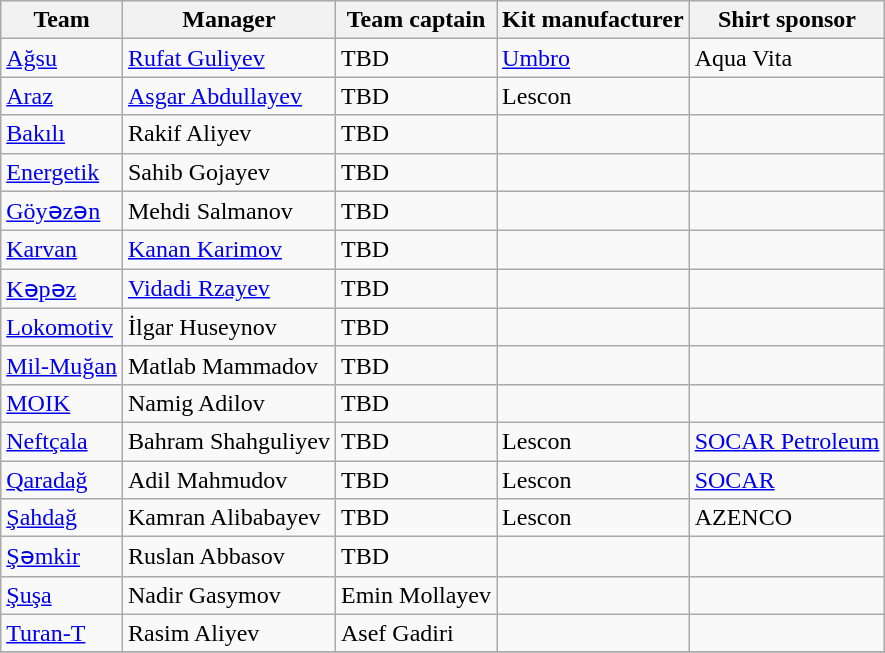<table class="wikitable sortable">
<tr>
<th>Team</th>
<th>Manager</th>
<th>Team captain</th>
<th>Kit manufacturer</th>
<th>Shirt sponsor</th>
</tr>
<tr>
<td><a href='#'>Ağsu</a></td>
<td> <a href='#'>Rufat Guliyev</a></td>
<td>TBD</td>
<td><a href='#'>Umbro</a></td>
<td>Aqua Vita</td>
</tr>
<tr>
<td><a href='#'>Araz</a></td>
<td> <a href='#'>Asgar Abdullayev</a></td>
<td>TBD</td>
<td>Lescon</td>
<td></td>
</tr>
<tr>
<td><a href='#'>Bakılı</a></td>
<td> Rakif Aliyev</td>
<td>TBD</td>
<td></td>
<td></td>
</tr>
<tr>
<td><a href='#'>Energetik</a></td>
<td> Sahib Gojayev</td>
<td>TBD</td>
<td></td>
<td></td>
</tr>
<tr>
<td><a href='#'>Göyəzən</a></td>
<td> Mehdi Salmanov</td>
<td>TBD</td>
<td></td>
<td></td>
</tr>
<tr>
<td><a href='#'>Karvan</a></td>
<td> <a href='#'>Kanan Karimov</a></td>
<td>TBD</td>
<td></td>
<td></td>
</tr>
<tr>
<td><a href='#'>Kəpəz</a></td>
<td> <a href='#'>Vidadi Rzayev</a></td>
<td>TBD</td>
<td></td>
<td></td>
</tr>
<tr>
<td><a href='#'>Lokomotiv</a></td>
<td> İlgar Huseynov</td>
<td>TBD</td>
<td></td>
<td></td>
</tr>
<tr>
<td><a href='#'>Mil-Muğan</a></td>
<td> Matlab Mammadov</td>
<td>TBD</td>
<td></td>
<td></td>
</tr>
<tr>
<td><a href='#'>MOIK</a></td>
<td> Namig Adilov</td>
<td>TBD</td>
<td></td>
<td></td>
</tr>
<tr>
<td><a href='#'>Neftçala</a></td>
<td> Bahram Shahguliyev</td>
<td>TBD</td>
<td>Lescon</td>
<td><a href='#'> SOCAR Petroleum</a></td>
</tr>
<tr>
<td><a href='#'>Qaradağ</a></td>
<td> Adil Mahmudov</td>
<td>TBD</td>
<td>Lescon</td>
<td><a href='#'>SOCAR</a></td>
</tr>
<tr>
<td><a href='#'>Şahdağ</a></td>
<td> Kamran Alibabayev</td>
<td>TBD</td>
<td>Lescon</td>
<td>AZENCO</td>
</tr>
<tr>
<td><a href='#'>Şəmkir</a></td>
<td> Ruslan Abbasov</td>
<td>TBD</td>
<td></td>
<td></td>
</tr>
<tr>
<td><a href='#'>Şuşa</a></td>
<td> Nadir Gasymov</td>
<td> Emin Mollayev</td>
<td></td>
<td></td>
</tr>
<tr>
<td><a href='#'>Turan-T</a></td>
<td> Rasim Aliyev</td>
<td> Asef Gadiri</td>
<td></td>
<td></td>
</tr>
<tr>
</tr>
</table>
